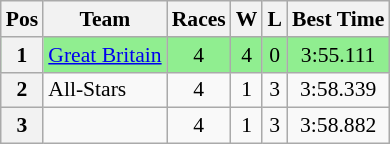<table class="wikitable" style="text-align:center; font-size:90%">
<tr>
<th>Pos</th>
<th>Team</th>
<th>Races</th>
<th>W</th>
<th>L</th>
<th>Best Time</th>
</tr>
<tr style="background:lightgreen;">
<th>1</th>
<td align=left> <a href='#'>Great Britain</a></td>
<td>4</td>
<td>4</td>
<td>0</td>
<td>3:55.111</td>
</tr>
<tr>
<th>2</th>
<td align=left> All-Stars</td>
<td>4</td>
<td>1</td>
<td>3</td>
<td>3:58.339</td>
</tr>
<tr>
<th>3</th>
<td align=left></td>
<td>4</td>
<td>1</td>
<td>3</td>
<td>3:58.882</td>
</tr>
</table>
